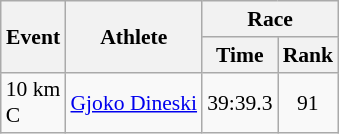<table class="wikitable" border="1" style="font-size:90%">
<tr>
<th rowspan=2>Event</th>
<th rowspan=2>Athlete</th>
<th colspan=2>Race</th>
</tr>
<tr>
<th>Time</th>
<th>Rank</th>
</tr>
<tr>
<td>10 km <br> C</td>
<td><a href='#'>Gjoko Dineski</a></td>
<td align=center>39:39.3</td>
<td align=center>91</td>
</tr>
</table>
